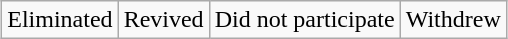<table class="wikitable" style="margin:1em auto; text-align:center;">
<tr>
<td> Eliminated</td>
<td> Revived</td>
<td> Did not participate</td>
<td> Withdrew</td>
</tr>
</table>
